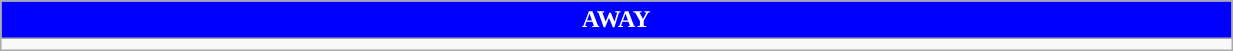<table class="wikitable collapsible collapsed" style="width:65%">
<tr>
<th colspan=6 ! style="color:#FFFFFF; background:#0000FF">AWAY</th>
</tr>
<tr>
<td></td>
</tr>
</table>
